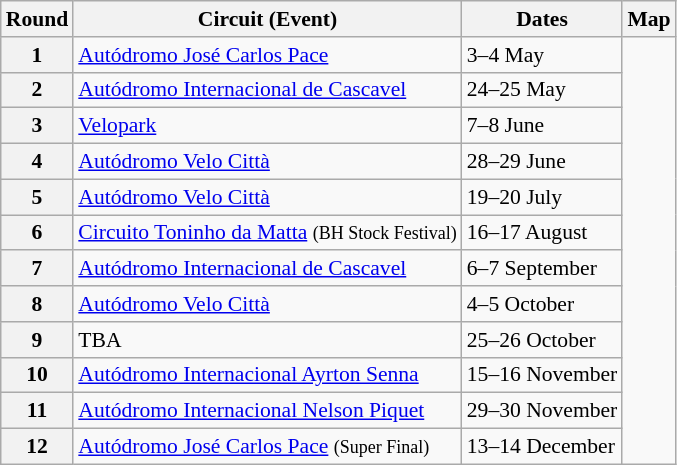<table class="wikitable" border="1" style="font-size: 90%">
<tr>
<th>Round</th>
<th>Circuit (Event)</th>
<th>Dates</th>
<th>Map</th>
</tr>
<tr>
<th>1</th>
<td> <a href='#'>Autódromo José Carlos Pace</a><br></td>
<td>3–4 May</td>
<td rowspan="12"></td>
</tr>
<tr>
<th>2</th>
<td> <a href='#'>Autódromo Internacional de Cascavel</a><br></td>
<td>24–25 May</td>
</tr>
<tr>
<th>3</th>
<td> <a href='#'>Velopark</a><br></td>
<td>7–8 June</td>
</tr>
<tr>
<th>4</th>
<td> <a href='#'>Autódromo Velo Città</a><br></td>
<td>28–29 June</td>
</tr>
<tr>
<th>5</th>
<td> <a href='#'>Autódromo Velo Città</a><br></td>
<td>19–20 July</td>
</tr>
<tr>
<th>6</th>
<td> <a href='#'>Circuito Toninho da Matta</a> <small>(BH Stock Festival)</small> <br></td>
<td>16–17 August</td>
</tr>
<tr>
<th>7</th>
<td> <a href='#'>Autódromo Internacional de Cascavel</a><br></td>
<td>6–7 September</td>
</tr>
<tr>
<th>8</th>
<td> <a href='#'>Autódromo Velo Città</a><br></td>
<td>4–5 October</td>
</tr>
<tr>
<th>9</th>
<td> TBA<br></td>
<td>25–26 October</td>
</tr>
<tr>
<th>10</th>
<td> <a href='#'>Autódromo Internacional Ayrton Senna</a><br></td>
<td>15–16 November</td>
</tr>
<tr>
<th>11</th>
<td> <a href='#'>Autódromo Internacional Nelson Piquet</a><br></td>
<td>29–30 November</td>
</tr>
<tr>
<th>12</th>
<td> <a href='#'>Autódromo José Carlos Pace</a> <small>(Super Final)</small><br></td>
<td>13–14 December</td>
</tr>
</table>
